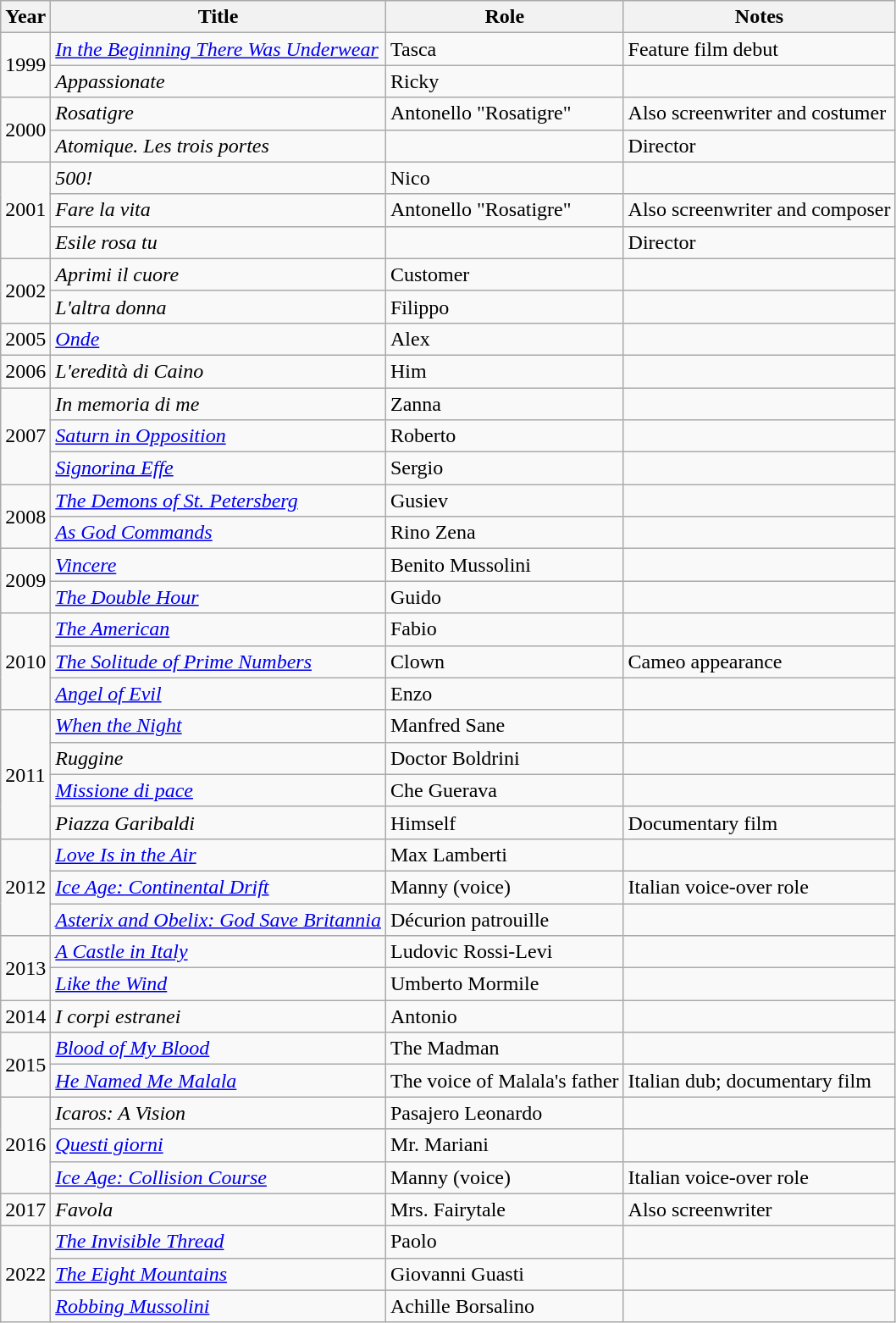<table class="wikitable">
<tr>
<th>Year</th>
<th>Title</th>
<th>Role</th>
<th>Notes</th>
</tr>
<tr>
<td rowspan="2">1999</td>
<td><em><a href='#'>In the Beginning There Was Underwear</a></em></td>
<td>Tasca</td>
<td>Feature film debut</td>
</tr>
<tr>
<td><em>Appassionate</em></td>
<td>Ricky</td>
<td></td>
</tr>
<tr>
<td rowspan="2">2000</td>
<td><em>Rosatigre</em></td>
<td>Antonello "Rosatigre"</td>
<td>Also screenwriter and costumer</td>
</tr>
<tr>
<td><em>Atomique. Les trois portes</em></td>
<td></td>
<td>Director</td>
</tr>
<tr>
<td rowspan="3">2001</td>
<td><em>500!</em></td>
<td>Nico</td>
<td></td>
</tr>
<tr>
<td><em>Fare la vita</em></td>
<td>Antonello "Rosatigre"</td>
<td>Also screenwriter and composer</td>
</tr>
<tr>
<td><em>Esile rosa tu</em></td>
<td></td>
<td>Director</td>
</tr>
<tr>
<td rowspan="2">2002</td>
<td><em>Aprimi il cuore</em></td>
<td>Customer</td>
<td></td>
</tr>
<tr>
<td><em>L'altra donna</em></td>
<td>Filippo</td>
<td></td>
</tr>
<tr>
<td>2005</td>
<td><em><a href='#'>Onde</a></em></td>
<td>Alex</td>
<td></td>
</tr>
<tr>
<td>2006</td>
<td><em>L'eredità di Caino</em></td>
<td>Him</td>
<td></td>
</tr>
<tr>
<td rowspan="3">2007</td>
<td><em>In memoria di me</em></td>
<td>Zanna</td>
<td></td>
</tr>
<tr>
<td><em><a href='#'>Saturn in Opposition</a></em></td>
<td>Roberto</td>
<td></td>
</tr>
<tr>
<td><em><a href='#'>Signorina Effe</a></em></td>
<td>Sergio</td>
<td></td>
</tr>
<tr>
<td rowspan="2">2008</td>
<td><em><a href='#'>The Demons of St. Petersberg</a></em></td>
<td>Gusiev</td>
<td></td>
</tr>
<tr>
<td><em><a href='#'>As God Commands</a></em></td>
<td>Rino Zena</td>
<td></td>
</tr>
<tr>
<td rowspan="2">2009</td>
<td><em><a href='#'>Vincere</a></em></td>
<td>Benito Mussolini</td>
<td></td>
</tr>
<tr>
<td><em><a href='#'>The Double Hour</a></em></td>
<td>Guido</td>
<td></td>
</tr>
<tr>
<td rowspan="3">2010</td>
<td><em><a href='#'>The American</a></em></td>
<td>Fabio</td>
<td></td>
</tr>
<tr>
<td><em><a href='#'>The Solitude of Prime Numbers</a></em></td>
<td>Clown</td>
<td>Cameo appearance</td>
</tr>
<tr>
<td><em><a href='#'>Angel of Evil</a></em></td>
<td>Enzo</td>
<td></td>
</tr>
<tr>
<td rowspan="4">2011</td>
<td><em><a href='#'>When the Night</a></em></td>
<td>Manfred Sane</td>
<td></td>
</tr>
<tr>
<td><em>Ruggine</em></td>
<td>Doctor Boldrini</td>
<td></td>
</tr>
<tr>
<td><em><a href='#'>Missione di pace</a></em></td>
<td>Che Guerava</td>
<td></td>
</tr>
<tr>
<td><em>Piazza Garibaldi</em></td>
<td>Himself</td>
<td>Documentary film</td>
</tr>
<tr>
<td rowspan="3">2012</td>
<td><em><a href='#'>Love Is in the Air</a></em></td>
<td>Max Lamberti</td>
<td></td>
</tr>
<tr>
<td><em><a href='#'>Ice Age: Continental Drift</a></em></td>
<td>Manny (voice)</td>
<td>Italian voice-over role</td>
</tr>
<tr>
<td><em><a href='#'>Asterix and Obelix: God Save Britannia</a></em></td>
<td>Décurion patrouille</td>
<td></td>
</tr>
<tr>
<td rowspan="2">2013</td>
<td><em><a href='#'>A Castle in Italy</a></em></td>
<td>Ludovic Rossi-Levi</td>
<td></td>
</tr>
<tr>
<td><em><a href='#'>Like the Wind</a></em></td>
<td>Umberto Mormile</td>
<td></td>
</tr>
<tr>
<td>2014</td>
<td><em>I corpi estranei</em></td>
<td>Antonio</td>
<td></td>
</tr>
<tr>
<td rowspan="2">2015</td>
<td><em><a href='#'>Blood of My Blood</a></em></td>
<td>The Madman</td>
<td></td>
</tr>
<tr>
<td><em><a href='#'>He Named Me Malala</a></em></td>
<td>The voice of Malala's father</td>
<td>Italian dub; documentary film</td>
</tr>
<tr>
<td rowspan="3">2016</td>
<td><em>Icaros: A Vision</em></td>
<td>Pasajero Leonardo</td>
<td></td>
</tr>
<tr>
<td><em><a href='#'>Questi giorni</a></em></td>
<td>Mr. Mariani</td>
<td></td>
</tr>
<tr>
<td><em><a href='#'>Ice Age: Collision Course</a></em></td>
<td>Manny (voice)</td>
<td>Italian voice-over role</td>
</tr>
<tr>
<td>2017</td>
<td><em>Favola</em></td>
<td>Mrs. Fairytale</td>
<td>Also screenwriter</td>
</tr>
<tr>
<td rowspan="3">2022</td>
<td><em><a href='#'>The Invisible Thread</a></em></td>
<td>Paolo</td>
<td></td>
</tr>
<tr>
<td><em><a href='#'>The Eight Mountains</a></em></td>
<td>Giovanni Guasti</td>
<td></td>
</tr>
<tr>
<td><em><a href='#'>Robbing Mussolini</a></em></td>
<td>Achille Borsalino</td>
<td></td>
</tr>
</table>
